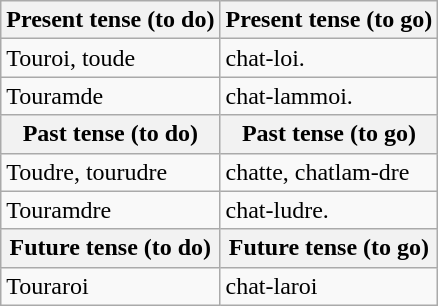<table class="wikitable">
<tr>
<th>Present tense (to do)</th>
<th>Present tense (to go)</th>
</tr>
<tr>
<td>Touroi, toude</td>
<td>chat-loi.</td>
</tr>
<tr>
<td>Touramde</td>
<td>chat-lammoi.</td>
</tr>
<tr>
<th>Past tense (to do)</th>
<th>Past tense (to go)</th>
</tr>
<tr>
<td>Toudre, tourudre</td>
<td>chatte, chatlam-dre</td>
</tr>
<tr>
<td>Touramdre</td>
<td>chat-ludre.</td>
</tr>
<tr>
<th>Future tense (to do)</th>
<th>Future tense (to go)</th>
</tr>
<tr>
<td>Touraroi</td>
<td>chat-laroi</td>
</tr>
</table>
